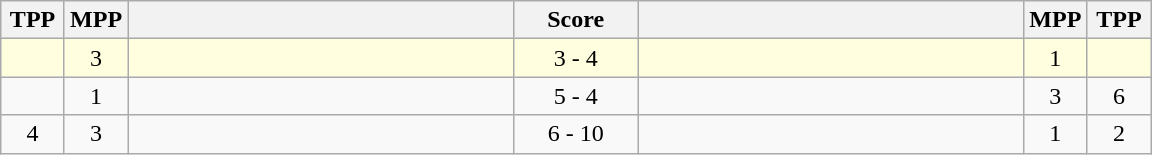<table class="wikitable" style="text-align: center;" |>
<tr>
<th width="35">TPP</th>
<th width="35">MPP</th>
<th width="250"></th>
<th width="75">Score</th>
<th width="250"></th>
<th width="35">MPP</th>
<th width="35">TPP</th>
</tr>
<tr bgcolor=lightyellow>
<td></td>
<td>3</td>
<td style="text-align:left;"></td>
<td>3 - 4</td>
<td style="text-align:left;"><strong></strong></td>
<td>1</td>
<td></td>
</tr>
<tr>
<td></td>
<td>1</td>
<td style="text-align:left;"><strong></strong></td>
<td>5 - 4</td>
<td style="text-align:left;"></td>
<td>3</td>
<td>6</td>
</tr>
<tr>
<td>4</td>
<td>3</td>
<td style="text-align:left;"></td>
<td>6 - 10</td>
<td style="text-align:left;"><strong></strong></td>
<td>1</td>
<td>2</td>
</tr>
</table>
